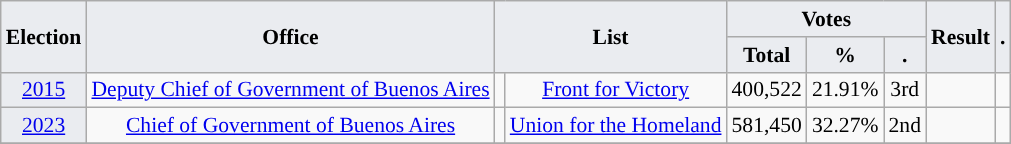<table class="wikitable" style="font-size:90%; text-align:center;">
<tr>
<th style="background-color:#EAECF0;" rowspan=2>Election</th>
<th style="background-color:#EAECF0;" rowspan=2>Office</th>
<th style="background-color:#EAECF0;" colspan=2 rowspan=2>List</th>
<th style="background-color:#EAECF0;" colspan=3>Votes</th>
<th style="background-color:#EAECF0;" rowspan=2>Result</th>
<th style="background-color:#EAECF0;" rowspan=2>.</th>
</tr>
<tr>
<th style="background-color:#EAECF0;">Total</th>
<th style="background-color:#EAECF0;">%</th>
<th style="background-color:#EAECF0;">.</th>
</tr>
<tr>
<td style="background-color:#EAECF0;"><a href='#'>2015</a></td>
<td><a href='#'>Deputy Chief of Government of Buenos Aires</a></td>
<td style="background-color:"></td>
<td><a href='#'>Front for Victory</a></td>
<td>400,522</td>
<td>21.91%</td>
<td>3rd</td>
<td></td>
<td></td>
</tr>
<tr>
<td style="background-color:#EAECF0;"><a href='#'>2023</a></td>
<td><a href='#'>Chief of Government of Buenos Aires</a></td>
<td style="background-color:"></td>
<td><a href='#'>Union for the Homeland</a></td>
<td>581,450</td>
<td>32.27%</td>
<td>2nd</td>
<td></td>
<td></td>
</tr>
<tr>
</tr>
</table>
